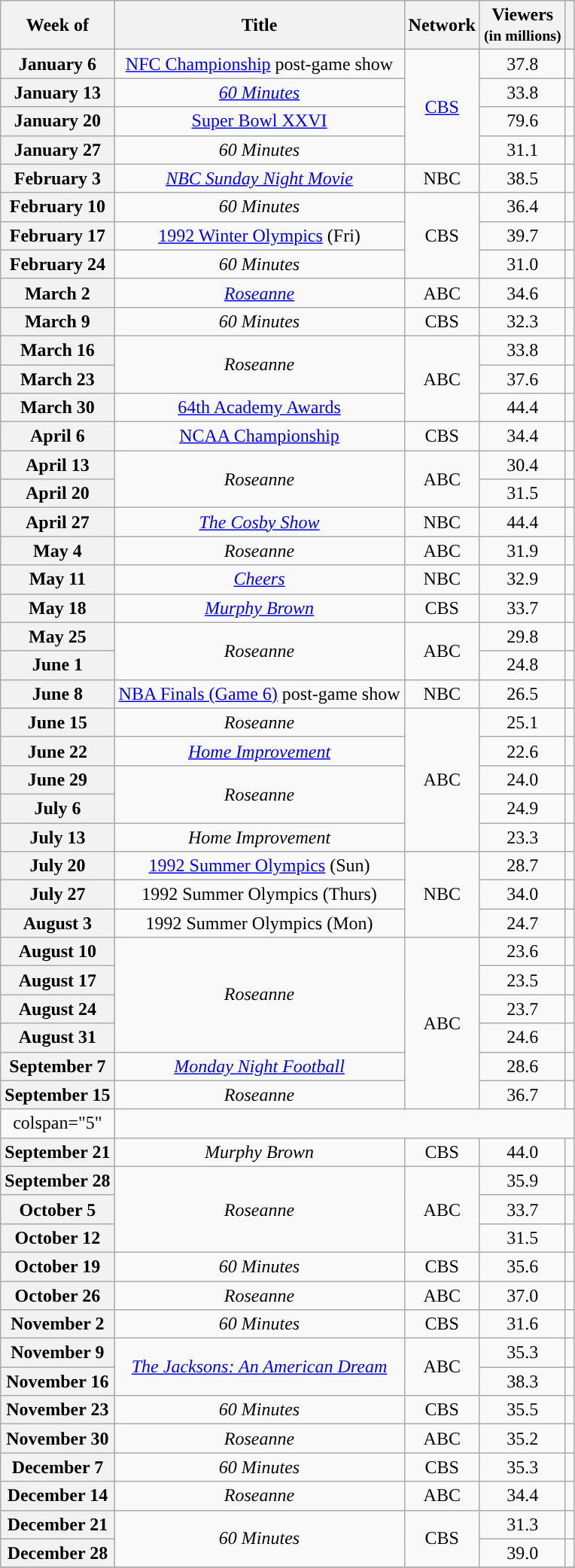<table class="wikitable plainrowheaders" style="text-align: center; display: inline-table;">
<tr>
<th>Week of</th>
<th>Title</th>
<th>Network</th>
<th>Viewers<br><small>(in millions)</small></th>
<th></th>
</tr>
<tr>
<th scope="row">January 6</th>
<td><a href='#'>NFC Championship</a> post-game show</td>
<td rowspan="4"><a href='#'>CBS</a></td>
<td>37.8</td>
<td></td>
</tr>
<tr>
<th scope="row">January 13</th>
<td><em><a href='#'>60 Minutes</a></em></td>
<td>33.8</td>
<td></td>
</tr>
<tr>
<th scope="row">January 20</th>
<td><a href='#'>Super Bowl XXVI</a></td>
<td>79.6</td>
<td></td>
</tr>
<tr>
<th scope="row">January 27</th>
<td><em>60 Minutes</em></td>
<td>31.1</td>
<td></td>
</tr>
<tr>
<th scope="row">February 3</th>
<td><em><a href='#'>NBC Sunday Night Movie</a></em></td>
<td>NBC</td>
<td>38.5</td>
<td></td>
</tr>
<tr>
<th scope="row">February 10</th>
<td><em>60 Minutes</em></td>
<td rowspan="3">CBS</td>
<td>36.4</td>
<td></td>
</tr>
<tr>
<th scope="row">February 17</th>
<td><a href='#'>1992 Winter Olympics</a> (Fri)</td>
<td>39.7</td>
<td></td>
</tr>
<tr>
<th scope="row">February 24</th>
<td><em>60 Minutes</em></td>
<td>31.0</td>
<td></td>
</tr>
<tr>
<th scope="row">March 2</th>
<td><em><a href='#'>Roseanne</a></em></td>
<td>ABC</td>
<td>34.6</td>
<td></td>
</tr>
<tr>
<th scope="row">March 9</th>
<td><em>60 Minutes</em></td>
<td>CBS</td>
<td>32.3</td>
<td></td>
</tr>
<tr>
<th scope="row">March 16</th>
<td rowspan="2"><em>Roseanne</em></td>
<td rowspan="3">ABC</td>
<td>33.8</td>
<td></td>
</tr>
<tr>
<th scope="row">March 23</th>
<td>37.6</td>
<td></td>
</tr>
<tr>
<th scope="row">March 30</th>
<td><a href='#'>64th Academy Awards</a></td>
<td>44.4</td>
<td></td>
</tr>
<tr>
<th scope="row">April 6</th>
<td><a href='#'>NCAA Championship</a></td>
<td>CBS</td>
<td>34.4</td>
<td></td>
</tr>
<tr>
<th scope="row">April 13</th>
<td rowspan="2"><em>Roseanne</em></td>
<td rowspan="2">ABC</td>
<td>30.4</td>
<td></td>
</tr>
<tr>
<th scope="row">April 20</th>
<td>31.5</td>
<td></td>
</tr>
<tr>
<th scope="row">April 27</th>
<td><em><a href='#'>The Cosby Show</a></em></td>
<td>NBC</td>
<td>44.4</td>
<td></td>
</tr>
<tr>
<th scope="row">May 4</th>
<td><em>Roseanne</em></td>
<td>ABC</td>
<td>31.9</td>
<td></td>
</tr>
<tr>
<th scope="row">May 11</th>
<td><em><a href='#'>Cheers</a></em></td>
<td>NBC</td>
<td>32.9</td>
<td></td>
</tr>
<tr>
<th scope="row">May 18</th>
<td><em><a href='#'>Murphy Brown</a></em></td>
<td>CBS</td>
<td>33.7</td>
<td></td>
</tr>
<tr>
<th scope="row">May 25</th>
<td rowspan="2"><em>Roseanne</em></td>
<td rowspan="2">ABC</td>
<td>29.8</td>
<td></td>
</tr>
<tr>
<th scope="row">June 1</th>
<td>24.8</td>
<td></td>
</tr>
<tr>
<th scope="row">June 8</th>
<td><a href='#'>NBA Finals (Game 6)</a> post-game show</td>
<td>NBC</td>
<td>26.5</td>
<td></td>
</tr>
<tr>
<th scope="row">June 15</th>
<td><em>Roseanne</em></td>
<td rowspan="5">ABC</td>
<td>25.1</td>
<td></td>
</tr>
<tr>
<th scope="row">June 22</th>
<td><em><a href='#'>Home Improvement</a></em></td>
<td>22.6</td>
<td></td>
</tr>
<tr>
<th scope="row">June 29</th>
<td rowspan="2"><em>Roseanne</em></td>
<td>24.0</td>
<td></td>
</tr>
<tr>
<th scope="row">July 6</th>
<td>24.9</td>
<td></td>
</tr>
<tr>
<th scope="row">July 13</th>
<td><em>Home Improvement</em></td>
<td>23.3</td>
<td></td>
</tr>
<tr>
<th scope="row">July 20</th>
<td><a href='#'>1992 Summer Olympics</a> (Sun)</td>
<td rowspan="3">NBC</td>
<td>28.7</td>
<td></td>
</tr>
<tr>
<th scope="row">July 27</th>
<td>1992 Summer Olympics (Thurs)</td>
<td>34.0</td>
<td></td>
</tr>
<tr>
<th scope="row">August 3</th>
<td>1992 Summer Olympics (Mon)</td>
<td>24.7</td>
<td></td>
</tr>
<tr>
<th scope="row">August 10</th>
<td rowspan="4"><em>Roseanne</em></td>
<td rowspan="6">ABC</td>
<td>23.6</td>
<td></td>
</tr>
<tr>
<th scope="row">August 17</th>
<td>23.5</td>
<td></td>
</tr>
<tr>
<th scope="row">August 24</th>
<td>23.7</td>
<td></td>
</tr>
<tr>
<th scope="row">August 31</th>
<td>24.6</td>
<td></td>
</tr>
<tr>
<th scope="row">September 7</th>
<td><em><a href='#'>Monday Night Football</a></em></td>
<td>28.6</td>
<td></td>
</tr>
<tr>
<th scope="row">September 15</th>
<td><em>Roseanne</em></td>
<td>36.7</td>
<td></td>
</tr>
<tr>
<td>colspan="5" </td>
</tr>
<tr>
<th scope="row">September 21</th>
<td><em>Murphy Brown</em></td>
<td>CBS</td>
<td>44.0</td>
<td></td>
</tr>
<tr>
<th scope="row">September 28</th>
<td rowspan="3"><em>Roseanne</em></td>
<td rowspan="3">ABC</td>
<td>35.9</td>
<td></td>
</tr>
<tr>
<th scope="row">October 5</th>
<td>33.7</td>
<td></td>
</tr>
<tr>
<th scope="row">October 12</th>
<td>31.5</td>
<td></td>
</tr>
<tr>
<th scope="row">October 19</th>
<td><em>60 Minutes</em></td>
<td>CBS</td>
<td>35.6</td>
<td></td>
</tr>
<tr>
<th scope="row">October 26</th>
<td><em>Roseanne</em></td>
<td>ABC</td>
<td>37.0</td>
<td></td>
</tr>
<tr>
<th scope="row">November 2</th>
<td><em>60 Minutes</em></td>
<td>CBS</td>
<td>31.6</td>
<td></td>
</tr>
<tr>
<th scope="row">November 9</th>
<td rowspan="2"><em><a href='#'>The Jacksons: An American Dream</a></em></td>
<td rowspan="2">ABC</td>
<td>35.3</td>
<td></td>
</tr>
<tr>
<th scope="row">November 16</th>
<td>38.3</td>
<td></td>
</tr>
<tr>
<th scope="row">November 23</th>
<td><em>60 Minutes</em></td>
<td>CBS</td>
<td>35.5</td>
<td></td>
</tr>
<tr>
<th scope="row">November 30</th>
<td><em>Roseanne</em></td>
<td>ABC</td>
<td>35.2</td>
<td></td>
</tr>
<tr>
<th scope="row">December 7</th>
<td><em>60 Minutes</em></td>
<td>CBS</td>
<td>35.3</td>
<td></td>
</tr>
<tr>
<th scope="row">December 14</th>
<td><em>Roseanne</em></td>
<td>ABC</td>
<td>34.4</td>
<td></td>
</tr>
<tr>
<th scope="row">December 21</th>
<td rowspan="2"><em>60 Minutes</em></td>
<td rowspan="2'">CBS</td>
<td>31.3</td>
<td></td>
</tr>
<tr>
<th scope="row">December 28</th>
<td>39.0</td>
<td></td>
</tr>
<tr>
</tr>
</table>
